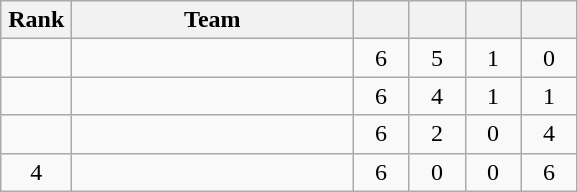<table class="wikitable" style="text-align: center;">
<tr>
<th width=40>Rank</th>
<th width=180>Team</th>
<th width=30></th>
<th width=30></th>
<th width=30></th>
<th width=30></th>
</tr>
<tr>
<td></td>
<td align="left"></td>
<td>6</td>
<td>5</td>
<td>1</td>
<td>0</td>
</tr>
<tr>
<td></td>
<td align="left"></td>
<td>6</td>
<td>4</td>
<td>1</td>
<td>1</td>
</tr>
<tr>
<td></td>
<td align="left"></td>
<td>6</td>
<td>2</td>
<td>0</td>
<td>4</td>
</tr>
<tr>
<td>4</td>
<td align="left"></td>
<td>6</td>
<td>0</td>
<td>0</td>
<td>6</td>
</tr>
</table>
